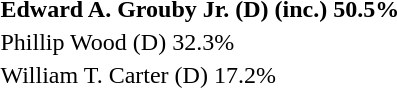<table>
<tr>
<td><strong>Edward A. Grouby Jr. (D) (inc.) 50.5%</strong></td>
</tr>
<tr>
<td>Phillip Wood (D) 32.3%</td>
</tr>
<tr>
<td>William T. Carter (D) 17.2%</td>
</tr>
</table>
